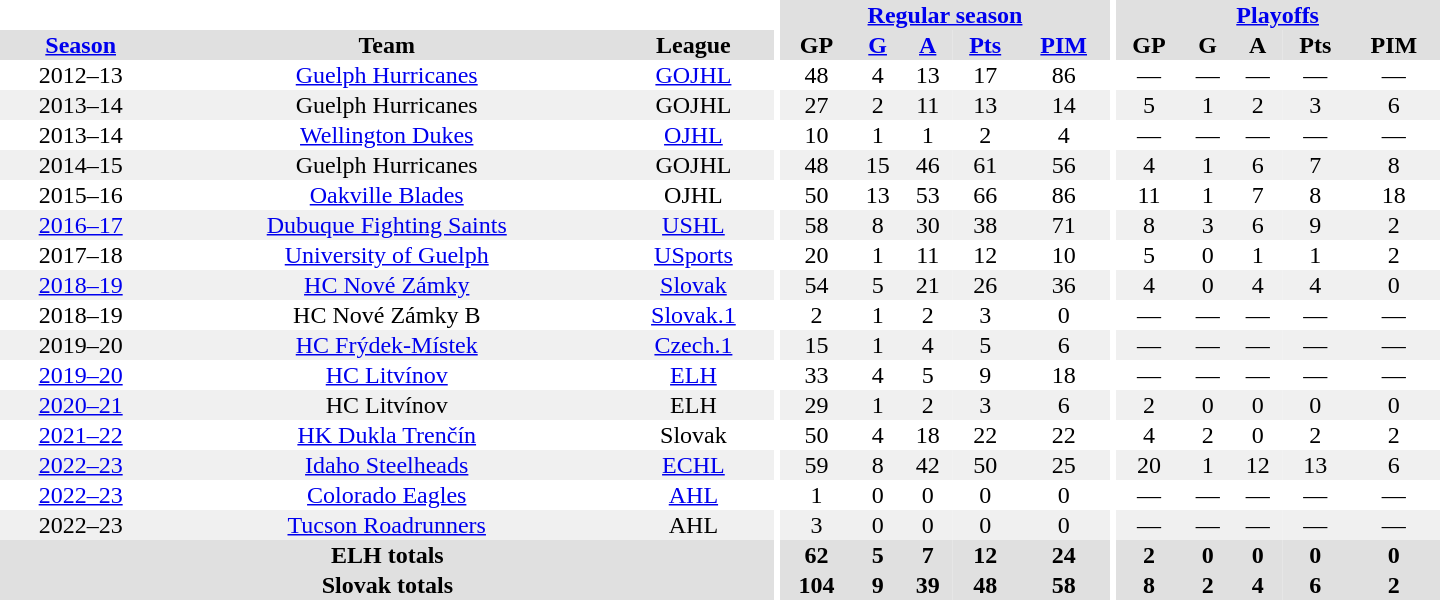<table border="0" cellpadding="1" cellspacing="0" style="text-align:center; width:60em">
<tr bgcolor="#e0e0e0">
<th colspan="3" bgcolor="#ffffff"></th>
<th rowspan="99" bgcolor="#ffffff"></th>
<th colspan="5"><a href='#'>Regular season</a></th>
<th rowspan="99" bgcolor="#ffffff"></th>
<th colspan="5"><a href='#'>Playoffs</a></th>
</tr>
<tr bgcolor="#e0e0e0">
<th><a href='#'>Season</a></th>
<th>Team</th>
<th>League</th>
<th>GP</th>
<th><a href='#'>G</a></th>
<th><a href='#'>A</a></th>
<th><a href='#'>Pts</a></th>
<th><a href='#'>PIM</a></th>
<th>GP</th>
<th>G</th>
<th>A</th>
<th>Pts</th>
<th>PIM</th>
</tr>
<tr>
<td>2012–13</td>
<td><a href='#'>Guelph Hurricanes</a></td>
<td><a href='#'>GOJHL</a></td>
<td>48</td>
<td>4</td>
<td>13</td>
<td>17</td>
<td>86</td>
<td>—</td>
<td>—</td>
<td>—</td>
<td>—</td>
<td>—</td>
</tr>
<tr bgcolor="#f0f0f0">
<td>2013–14</td>
<td>Guelph Hurricanes</td>
<td>GOJHL</td>
<td>27</td>
<td>2</td>
<td>11</td>
<td>13</td>
<td>14</td>
<td>5</td>
<td>1</td>
<td>2</td>
<td>3</td>
<td>6</td>
</tr>
<tr>
<td>2013–14</td>
<td><a href='#'>Wellington Dukes</a></td>
<td><a href='#'>OJHL</a></td>
<td>10</td>
<td>1</td>
<td>1</td>
<td>2</td>
<td>4</td>
<td>—</td>
<td>—</td>
<td>—</td>
<td>—</td>
<td>—</td>
</tr>
<tr bgcolor="#f0f0f0">
<td>2014–15</td>
<td>Guelph Hurricanes</td>
<td>GOJHL</td>
<td>48</td>
<td>15</td>
<td>46</td>
<td>61</td>
<td>56</td>
<td>4</td>
<td>1</td>
<td>6</td>
<td>7</td>
<td>8</td>
</tr>
<tr>
<td>2015–16</td>
<td><a href='#'>Oakville Blades</a></td>
<td>OJHL</td>
<td>50</td>
<td>13</td>
<td>53</td>
<td>66</td>
<td>86</td>
<td>11</td>
<td>1</td>
<td>7</td>
<td>8</td>
<td>18</td>
</tr>
<tr bgcolor="#f0f0f0">
<td><a href='#'>2016–17</a></td>
<td><a href='#'>Dubuque Fighting Saints</a></td>
<td><a href='#'>USHL</a></td>
<td>58</td>
<td>8</td>
<td>30</td>
<td>38</td>
<td>71</td>
<td>8</td>
<td>3</td>
<td>6</td>
<td>9</td>
<td>2</td>
</tr>
<tr>
<td>2017–18</td>
<td><a href='#'>University of Guelph</a></td>
<td><a href='#'>USports</a></td>
<td>20</td>
<td>1</td>
<td>11</td>
<td>12</td>
<td>10</td>
<td>5</td>
<td>0</td>
<td>1</td>
<td>1</td>
<td>2</td>
</tr>
<tr bgcolor="#f0f0f0">
<td><a href='#'>2018–19</a></td>
<td><a href='#'>HC Nové Zámky</a></td>
<td><a href='#'>Slovak</a></td>
<td>54</td>
<td>5</td>
<td>21</td>
<td>26</td>
<td>36</td>
<td>4</td>
<td>0</td>
<td>4</td>
<td>4</td>
<td>0</td>
</tr>
<tr>
<td 2018–19 Slovak 1. Liga season>2018–19</td>
<td>HC Nové Zámky B</td>
<td><a href='#'>Slovak.1</a></td>
<td>2</td>
<td>1</td>
<td>2</td>
<td>3</td>
<td>0</td>
<td>—</td>
<td>—</td>
<td>—</td>
<td>—</td>
<td>—</td>
</tr>
<tr bgcolor="#f0f0f0">
<td 2019–20 Czech 1. Liga season>2019–20</td>
<td><a href='#'>HC Frýdek-Místek</a></td>
<td><a href='#'>Czech.1</a></td>
<td>15</td>
<td>1</td>
<td>4</td>
<td>5</td>
<td>6</td>
<td>—</td>
<td>—</td>
<td>—</td>
<td>—</td>
<td>—</td>
</tr>
<tr>
<td><a href='#'>2019–20</a></td>
<td><a href='#'>HC Litvínov</a></td>
<td><a href='#'>ELH</a></td>
<td>33</td>
<td>4</td>
<td>5</td>
<td>9</td>
<td>18</td>
<td>—</td>
<td>—</td>
<td>—</td>
<td>—</td>
<td>—</td>
</tr>
<tr bgcolor="#f0f0f0">
<td><a href='#'>2020–21</a></td>
<td>HC Litvínov</td>
<td>ELH</td>
<td>29</td>
<td>1</td>
<td>2</td>
<td>3</td>
<td>6</td>
<td>2</td>
<td>0</td>
<td>0</td>
<td>0</td>
<td>0</td>
</tr>
<tr>
<td><a href='#'>2021–22</a></td>
<td><a href='#'>HK Dukla Trenčín</a></td>
<td>Slovak</td>
<td>50</td>
<td>4</td>
<td>18</td>
<td>22</td>
<td>22</td>
<td>4</td>
<td>2</td>
<td>0</td>
<td>2</td>
<td>2</td>
</tr>
<tr bgcolor="#f0f0f0">
<td><a href='#'>2022–23</a></td>
<td><a href='#'>Idaho Steelheads</a></td>
<td><a href='#'>ECHL</a></td>
<td>59</td>
<td>8</td>
<td>42</td>
<td>50</td>
<td>25</td>
<td>20</td>
<td>1</td>
<td>12</td>
<td>13</td>
<td>6</td>
</tr>
<tr>
<td><a href='#'>2022–23</a></td>
<td><a href='#'>Colorado Eagles</a></td>
<td><a href='#'>AHL</a></td>
<td>1</td>
<td>0</td>
<td>0</td>
<td>0</td>
<td>0</td>
<td>—</td>
<td>—</td>
<td>—</td>
<td>—</td>
<td>—</td>
</tr>
<tr bgcolor="#f0f0f0">
<td>2022–23</td>
<td><a href='#'>Tucson Roadrunners</a></td>
<td>AHL</td>
<td>3</td>
<td>0</td>
<td>0</td>
<td>0</td>
<td>0</td>
<td>—</td>
<td>—</td>
<td>—</td>
<td>—</td>
<td>—</td>
</tr>
<tr bgcolor="#e0e0e0">
<th colspan="3">ELH totals</th>
<th>62</th>
<th>5</th>
<th>7</th>
<th>12</th>
<th>24</th>
<th>2</th>
<th>0</th>
<th>0</th>
<th>0</th>
<th>0</th>
</tr>
<tr bgcolor="#e0e0e0">
<th colspan="3">Slovak totals</th>
<th>104</th>
<th>9</th>
<th>39</th>
<th>48</th>
<th>58</th>
<th>8</th>
<th>2</th>
<th>4</th>
<th>6</th>
<th>2</th>
</tr>
</table>
